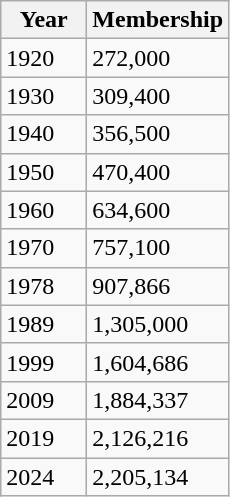<table class="wikitable">
<tr>
<th width="50">Year</th>
<th width="50">Membership</th>
</tr>
<tr>
<td>1920</td>
<td>272,000</td>
</tr>
<tr>
<td>1930</td>
<td>309,400</td>
</tr>
<tr>
<td>1940</td>
<td>356,500</td>
</tr>
<tr>
<td>1950</td>
<td>470,400</td>
</tr>
<tr>
<td>1960</td>
<td>634,600</td>
</tr>
<tr>
<td>1970</td>
<td>757,100</td>
</tr>
<tr>
<td>1978</td>
<td>907,866</td>
</tr>
<tr>
<td>1989</td>
<td>1,305,000</td>
</tr>
<tr>
<td>1999</td>
<td>1,604,686</td>
</tr>
<tr>
<td>2009</td>
<td>1,884,337</td>
</tr>
<tr>
<td>2019</td>
<td>2,126,216</td>
</tr>
<tr>
<td>2024</td>
<td>2,205,134</td>
</tr>
</table>
